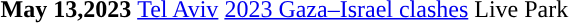<table>
<tr>
<th scope="row” Style=“Width: 12cm;”">May 13,2023</th>
<td><a href='#'>Tel Aviv</a></td>
<td><a href='#'>2023 Gaza–Israel clashes</a></td>
<td>Live Park</td>
<td></td>
</tr>
</table>
